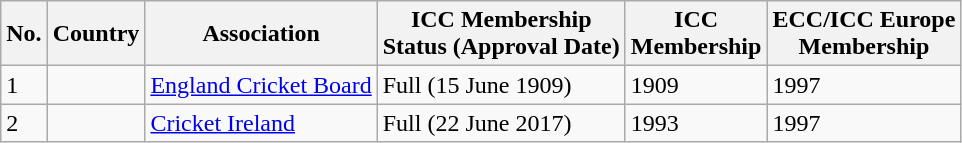<table class="wikitable sortable">
<tr>
<th>No.</th>
<th>Country</th>
<th>Association</th>
<th>ICC Membership<br>Status (Approval Date)</th>
<th>ICC<br>Membership</th>
<th>ECC/ICC Europe<br>Membership</th>
</tr>
<tr>
<td>1</td>
<td> </td>
<td><a href='#'>England Cricket Board</a></td>
<td>Full (15 June 1909)</td>
<td>1909</td>
<td>1997</td>
</tr>
<tr>
<td>2</td>
<td> </td>
<td><a href='#'>Cricket Ireland</a></td>
<td>Full (22 June 2017)</td>
<td>1993</td>
<td>1997</td>
</tr>
</table>
